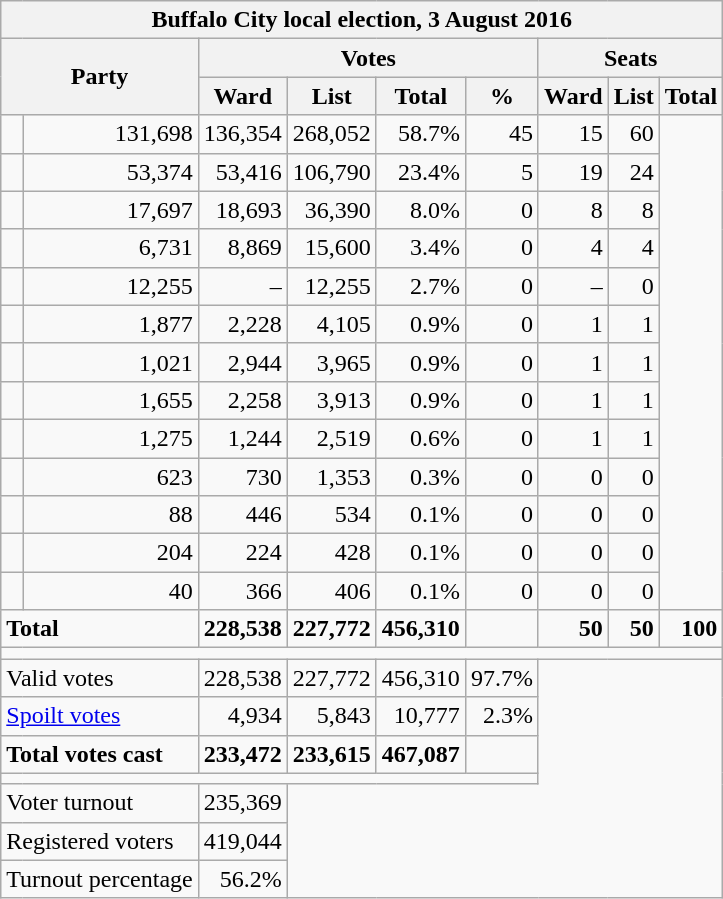<table class=wikitable style="text-align:right">
<tr>
<th colspan="9" align="center">Buffalo City local election, 3 August 2016</th>
</tr>
<tr>
<th rowspan="2" colspan="2">Party</th>
<th colspan="4" align="center">Votes</th>
<th colspan="3" align="center">Seats</th>
</tr>
<tr>
<th>Ward</th>
<th>List</th>
<th>Total</th>
<th>%</th>
<th>Ward</th>
<th>List</th>
<th>Total</th>
</tr>
<tr>
<td></td>
<td>131,698</td>
<td>136,354</td>
<td>268,052</td>
<td>58.7%</td>
<td>45</td>
<td>15</td>
<td>60</td>
</tr>
<tr>
<td></td>
<td>53,374</td>
<td>53,416</td>
<td>106,790</td>
<td>23.4%</td>
<td>5</td>
<td>19</td>
<td>24</td>
</tr>
<tr>
<td></td>
<td>17,697</td>
<td>18,693</td>
<td>36,390</td>
<td>8.0%</td>
<td>0</td>
<td>8</td>
<td>8</td>
</tr>
<tr>
<td></td>
<td>6,731</td>
<td>8,869</td>
<td>15,600</td>
<td>3.4%</td>
<td>0</td>
<td>4</td>
<td>4</td>
</tr>
<tr>
<td></td>
<td>12,255</td>
<td>–</td>
<td>12,255</td>
<td>2.7%</td>
<td>0</td>
<td>–</td>
<td>0</td>
</tr>
<tr>
<td></td>
<td>1,877</td>
<td>2,228</td>
<td>4,105</td>
<td>0.9%</td>
<td>0</td>
<td>1</td>
<td>1</td>
</tr>
<tr>
<td></td>
<td>1,021</td>
<td>2,944</td>
<td>3,965</td>
<td>0.9%</td>
<td>0</td>
<td>1</td>
<td>1</td>
</tr>
<tr>
<td></td>
<td>1,655</td>
<td>2,258</td>
<td>3,913</td>
<td>0.9%</td>
<td>0</td>
<td>1</td>
<td>1</td>
</tr>
<tr>
<td></td>
<td>1,275</td>
<td>1,244</td>
<td>2,519</td>
<td>0.6%</td>
<td>0</td>
<td>1</td>
<td>1</td>
</tr>
<tr>
<td></td>
<td>623</td>
<td>730</td>
<td>1,353</td>
<td>0.3%</td>
<td>0</td>
<td>0</td>
<td>0</td>
</tr>
<tr>
<td></td>
<td>88</td>
<td>446</td>
<td>534</td>
<td>0.1%</td>
<td>0</td>
<td>0</td>
<td>0</td>
</tr>
<tr>
<td></td>
<td>204</td>
<td>224</td>
<td>428</td>
<td>0.1%</td>
<td>0</td>
<td>0</td>
<td>0</td>
</tr>
<tr>
<td></td>
<td>40</td>
<td>366</td>
<td>406</td>
<td>0.1%</td>
<td>0</td>
<td>0</td>
<td>0</td>
</tr>
<tr>
<td colspan="2" style="text-align:left"><strong>Total</strong></td>
<td><strong>228,538</strong></td>
<td><strong>227,772</strong></td>
<td><strong>456,310</strong></td>
<td></td>
<td><strong>50</strong></td>
<td><strong>50</strong></td>
<td><strong>100</strong></td>
</tr>
<tr>
<td colspan="9"></td>
</tr>
<tr>
<td colspan="2" style="text-align:left">Valid votes</td>
<td>228,538</td>
<td>227,772</td>
<td>456,310</td>
<td>97.7%</td>
</tr>
<tr>
<td colspan="2" style="text-align:left"><a href='#'>Spoilt votes</a></td>
<td>4,934</td>
<td>5,843</td>
<td>10,777</td>
<td>2.3%</td>
</tr>
<tr>
<td colspan="2" style="text-align:left"><strong>Total votes cast</strong></td>
<td><strong>233,472</strong></td>
<td><strong>233,615</strong></td>
<td><strong>467,087</strong></td>
<td></td>
</tr>
<tr>
<td colspan="6"></td>
</tr>
<tr>
<td colspan="2" style="text-align:left">Voter turnout</td>
<td>235,369</td>
</tr>
<tr>
<td colspan="2" style="text-align:left">Registered voters</td>
<td>419,044</td>
</tr>
<tr>
<td colspan="2" style="text-align:left">Turnout percentage</td>
<td>56.2%</td>
</tr>
</table>
